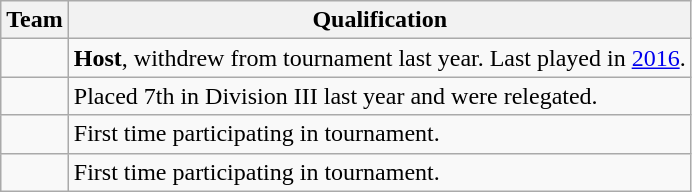<table class="wikitable">
<tr>
<th>Team</th>
<th>Qualification</th>
</tr>
<tr>
<td></td>
<td><strong>Host</strong>, withdrew from tournament last year. Last played in <a href='#'>2016</a>.</td>
</tr>
<tr>
<td></td>
<td>Placed 7th in Division III last year and were relegated.</td>
</tr>
<tr>
<td></td>
<td>First time participating in tournament.</td>
</tr>
<tr>
<td></td>
<td>First time participating in tournament.</td>
</tr>
</table>
